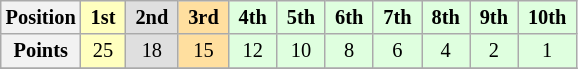<table class="wikitable" style="font-size:85%; text-align:center">
<tr>
<th>Position</th>
<td style="background:#FFFFBF;"> <strong>1st</strong> </td>
<td style="background:#DFDFDF;"> <strong>2nd</strong> </td>
<td style="background:#FFDF9F;"> <strong>3rd</strong> </td>
<td style="background:#DFFFDF;"> <strong>4th</strong> </td>
<td style="background:#DFFFDF;"> <strong>5th</strong> </td>
<td style="background:#DFFFDF;"> <strong>6th</strong> </td>
<td style="background:#DFFFDF;"> <strong>7th</strong> </td>
<td style="background:#DFFFDF;"> <strong>8th</strong> </td>
<td style="background:#DFFFDF;"> <strong>9th</strong> </td>
<td style="background:#DFFFDF;"> <strong>10th</strong> </td>
</tr>
<tr>
<th>Points</th>
<td style="background:#FFFFBF;">25</td>
<td style="background:#DFDFDF;">18</td>
<td style="background:#FFDF9F;">15</td>
<td style="background:#DFFFDF;">12</td>
<td style="background:#DFFFDF;">10</td>
<td style="background:#DFFFDF;">8</td>
<td style="background:#DFFFDF;">6</td>
<td style="background:#DFFFDF;">4</td>
<td style="background:#DFFFDF;">2</td>
<td style="background:#DFFFDF;">1</td>
</tr>
<tr>
</tr>
</table>
